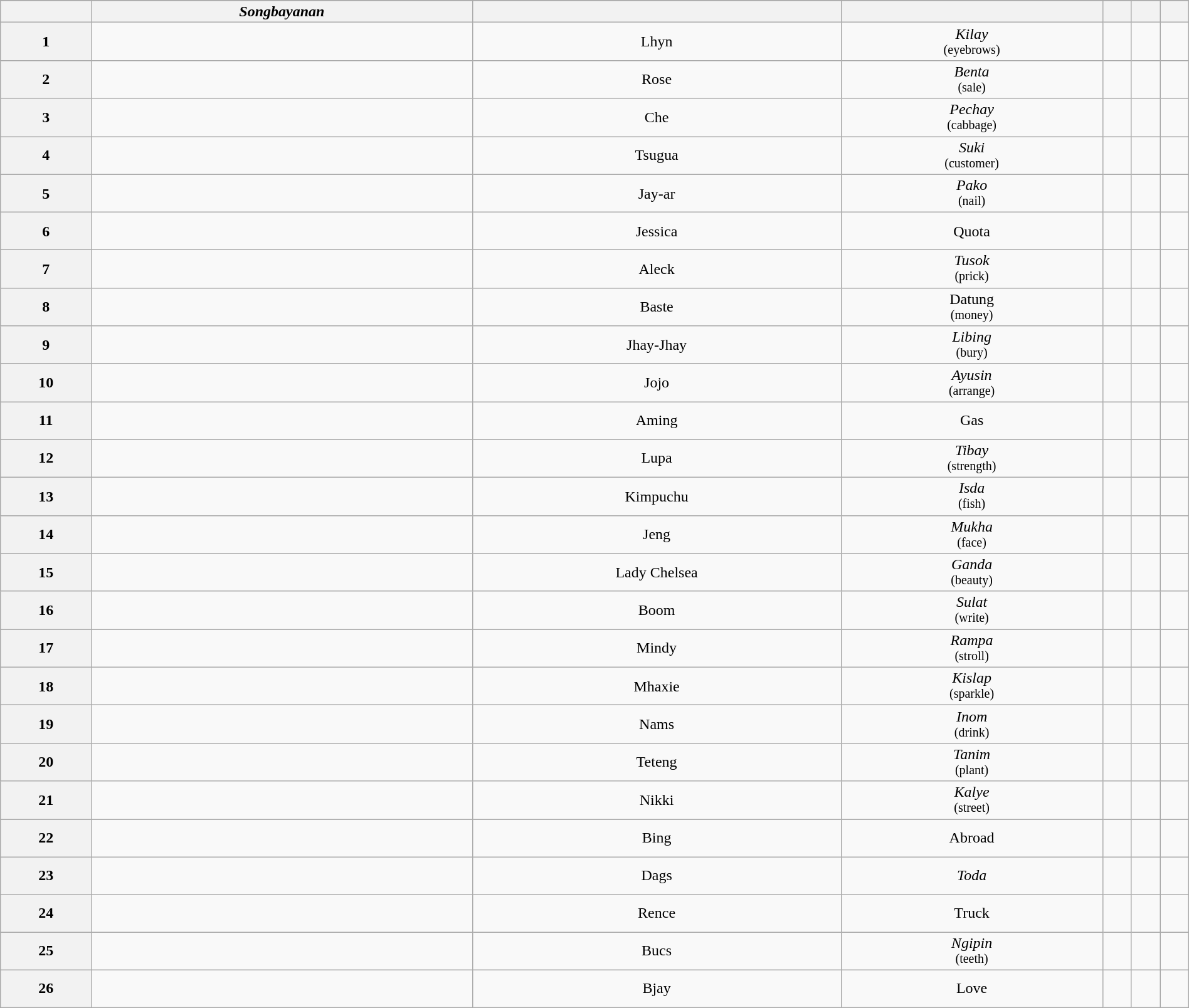<table class="wikitable sortable" style="text-align:center; font-size:100%; line-height:16px;" width="100%">
<tr>
</tr>
<tr>
<th></th>
<th><em>Songbayanan</em></th>
<th></th>
<th></th>
<th></th>
<th></th>
<th></th>
</tr>
<tr style="height: 2.5em;">
<th>1</th>
<td></td>
<td>Lhyn</td>
<td><em>Kilay</em><br><small>(eyebrows)</small></td>
<td></td>
<td></td>
<td></td>
</tr>
<tr style="height: 2.5em;">
<th>2</th>
<td></td>
<td>Rose</td>
<td><em>Benta</em><br><small>(sale)</small></td>
<td></td>
<td></td>
<td></td>
</tr>
<tr style="height: 2.5em;">
<th>3</th>
<td></td>
<td>Che</td>
<td><em>Pechay</em><br><small>(cabbage)</small></td>
<td></td>
<td></td>
<td></td>
</tr>
<tr style="height: 2.5em;">
<th>4</th>
<td></td>
<td>Tsugua</td>
<td><em>Suki</em><br><small>(customer)</small></td>
<td></td>
<td></td>
<td></td>
</tr>
<tr style="height: 2.5em;">
<th>5</th>
<td></td>
<td>Jay-ar</td>
<td><em>Pako</em><br><small>(nail)</small></td>
<td></td>
<td></td>
<td></td>
</tr>
<tr style="height: 2.5em;">
<th>6</th>
<td></td>
<td>Jessica</td>
<td>Quota</td>
<td></td>
<td></td>
<td></td>
</tr>
<tr style="height: 2.5em;">
<th>7</th>
<td></td>
<td>Aleck</td>
<td><em>Tusok</em><br><small>(prick)</small></td>
<td></td>
<td></td>
<td></td>
</tr>
<tr style="height: 2.5em;">
<th>8</th>
<td></td>
<td>Baste</td>
<td>Datung<br><small>(money)</small></td>
<td></td>
<td></td>
<td></td>
</tr>
<tr style="height: 2.5em;">
<th>9</th>
<td></td>
<td>Jhay-Jhay</td>
<td><em>Libing</em><br><small>(bury)</small></td>
<td></td>
<td></td>
<td></td>
</tr>
<tr style="height: 2.5em;">
<th>10</th>
<td></td>
<td>Jojo</td>
<td><em>Ayusin</em><br><small>(arrange)</small></td>
<td></td>
<td></td>
<td></td>
</tr>
<tr style="height: 2.5em;">
<th>11</th>
<td></td>
<td>Aming</td>
<td>Gas</td>
<td></td>
<td></td>
<td></td>
</tr>
<tr style="height: 2.5em;">
<th>12</th>
<td></td>
<td>Lupa</td>
<td><em>Tibay</em><br><small>(strength)</small></td>
<td></td>
<td></td>
<td></td>
</tr>
<tr style="height: 2.5em;">
<th>13</th>
<td></td>
<td>Kimpuchu</td>
<td><em>Isda</em><br><small>(fish)</small></td>
<td></td>
<td></td>
<td></td>
</tr>
<tr style="height: 2.5em;">
<th>14</th>
<td></td>
<td>Jeng</td>
<td><em>Mukha</em><br><small>(face)</small></td>
<td></td>
<td></td>
<td></td>
</tr>
<tr style="height: 2.5em;">
<th>15</th>
<td></td>
<td>Lady Chelsea</td>
<td><em>Ganda</em><br><small>(beauty)</small></td>
<td></td>
<td></td>
<td></td>
</tr>
<tr style="height: 2.5em;">
<th>16</th>
<td></td>
<td>Boom</td>
<td><em>Sulat</em><br><small>(write)</small></td>
<td></td>
<td></td>
<td></td>
</tr>
<tr style="height: 2.5em;">
<th>17</th>
<td></td>
<td>Mindy</td>
<td><em>Rampa</em><br><small>(stroll)</small></td>
<td></td>
<td></td>
<td></td>
</tr>
<tr style="height: 2.5em;">
<th>18</th>
<td></td>
<td>Mhaxie</td>
<td><em>Kislap</em><br><small>(sparkle)</small></td>
<td></td>
<td></td>
<td></td>
</tr>
<tr style="height: 2.5em;">
<th>19</th>
<td></td>
<td>Nams</td>
<td><em>Inom</em><br><small>(drink)</small></td>
<td></td>
<td></td>
<td></td>
</tr>
<tr style="height: 2.5em;">
<th>20</th>
<td></td>
<td>Teteng</td>
<td><em>Tanim</em><br><small>(plant)</small></td>
<td></td>
<td></td>
<td></td>
</tr>
<tr style="height: 2.5em;">
<th>21</th>
<td></td>
<td>Nikki</td>
<td><em>Kalye</em><br><small>(street)</small></td>
<td></td>
<td></td>
<td></td>
</tr>
<tr style="height: 2.5em;">
<th>22</th>
<td></td>
<td>Bing</td>
<td>Abroad</td>
<td></td>
<td></td>
<td></td>
</tr>
<tr style="height: 2.5em;">
<th>23</th>
<td></td>
<td>Dags</td>
<td><em>Toda</em></td>
<td></td>
<td></td>
<td></td>
</tr>
<tr style="height: 2.5em;">
<th>24</th>
<td></td>
<td>Rence</td>
<td>Truck</td>
<td></td>
<td></td>
<td></td>
</tr>
<tr style="height: 2.5em;">
<th>25</th>
<td></td>
<td>Bucs</td>
<td><em>Ngipin</em><br><small>(teeth)</small></td>
<td></td>
<td></td>
<td></td>
</tr>
<tr style="height: 2.5em;">
<th>26</th>
<td></td>
<td>Bjay</td>
<td>Love</td>
<td></td>
<td></td>
<td></td>
</tr>
</table>
